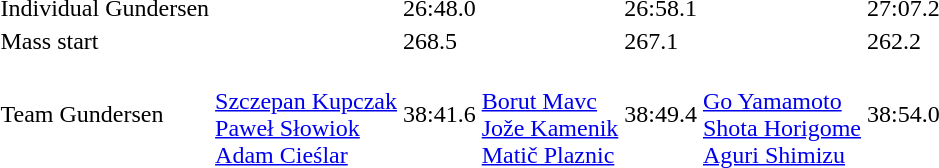<table>
<tr>
<td>Individual Gundersen<br></td>
<td></td>
<td>26:48.0</td>
<td></td>
<td>26:58.1</td>
<td></td>
<td>27:07.2</td>
</tr>
<tr>
<td>Mass start<br></td>
<td></td>
<td>268.5</td>
<td></td>
<td>267.1</td>
<td></td>
<td>262.2</td>
</tr>
<tr>
<td>Team Gundersen<br></td>
<td><br><a href='#'>Szczepan Kupczak</a><br><a href='#'>Paweł Słowiok</a><br><a href='#'>Adam Cieślar</a></td>
<td>38:41.6</td>
<td><br><a href='#'>Borut Mavc</a><br><a href='#'>Jože Kamenik</a><br><a href='#'>Matič Plaznic</a></td>
<td>38:49.4</td>
<td><br><a href='#'>Go Yamamoto</a><br><a href='#'>Shota Horigome</a><br><a href='#'>Aguri Shimizu</a></td>
<td>38:54.0</td>
</tr>
</table>
